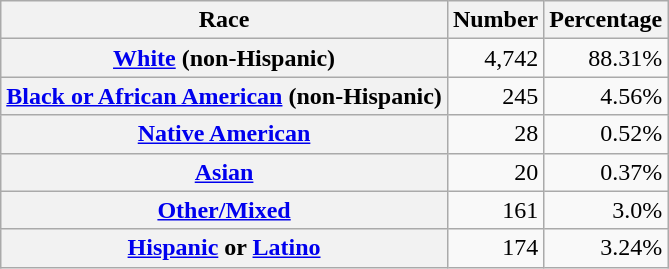<table class="wikitable" style="text-align:right">
<tr>
<th scope="col">Race</th>
<th scope="col">Number</th>
<th scope="col">Percentage</th>
</tr>
<tr>
<th scope="row"><a href='#'>White</a> (non-Hispanic)</th>
<td>4,742</td>
<td>88.31%</td>
</tr>
<tr>
<th scope="row"><a href='#'>Black or African American</a> (non-Hispanic)</th>
<td>245</td>
<td>4.56%</td>
</tr>
<tr>
<th scope="row"><a href='#'>Native American</a></th>
<td>28</td>
<td>0.52%</td>
</tr>
<tr>
<th scope="row"><a href='#'>Asian</a></th>
<td>20</td>
<td>0.37%</td>
</tr>
<tr>
<th scope="row"><a href='#'>Other/Mixed</a></th>
<td>161</td>
<td>3.0%</td>
</tr>
<tr>
<th scope="row"><a href='#'>Hispanic</a> or <a href='#'>Latino</a></th>
<td>174</td>
<td>3.24%</td>
</tr>
</table>
